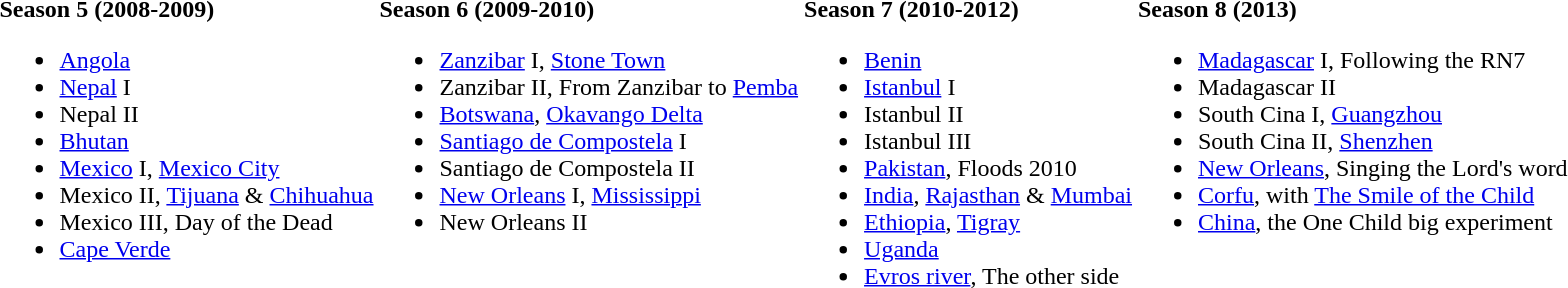<table>
<tr>
<td valign="top"><br><strong>Season 5 (2008-2009)</strong><ul><li><a href='#'>Angola</a></li><li><a href='#'>Nepal</a> Ι</li><li>Nepal ΙΙ</li><li><a href='#'>Bhutan</a></li><li><a href='#'>Mexico</a> I, <a href='#'>Mexico City</a></li><li>Mexico II, <a href='#'>Tijuana</a> & <a href='#'>Chihuahua</a></li><li>Mexico ΙΙΙ, Day of the Dead</li><li><a href='#'>Cape Verde</a></li></ul></td>
<td valign="top"><br><strong>Season 6 (2009-2010)</strong> <ul><li><a href='#'>Zanzibar</a> I, <a href='#'>Stone Town</a></li><li>Zanzibar II, From Zanzibar to <a href='#'>Pemba</a></li><li><a href='#'>Botswana</a>, <a href='#'>Okavango Delta</a></li><li><a href='#'>Santiago de Compostela</a> I </li><li>Santiago de Compostela II</li><li><a href='#'>New Orleans</a> I, <a href='#'>Mississippi</a></li><li>New Orleans II</li></ul></td>
<td valign="top"><br><strong>Season 7 (2010-2012)</strong><ul><li><a href='#'>Benin</a></li><li><a href='#'>Istanbul</a> I</li><li>Istanbul II</li><li>Istanbul III</li><li><a href='#'>Pakistan</a>, Floods 2010</li><li><a href='#'>India</a>, <a href='#'>Rajasthan</a> & <a href='#'>Mumbai</a></li><li><a href='#'>Ethiopia</a>, <a href='#'>Tigray</a></li><li><a href='#'>Uganda</a></li><li><a href='#'>Evros river</a>, The other side</li></ul></td>
<td valign="top"><br><strong>Season 8 (2013)</strong><ul><li><a href='#'>Madagascar</a> I, Following the RN7 </li><li>Madagascar II</li><li>South Cina I, <a href='#'>Guangzhou</a></li><li>South Cina II, <a href='#'>Shenzhen</a></li><li><a href='#'>New Orleans</a>, Singing the Lord's word</li><li><a href='#'>Corfu</a>, with <a href='#'>The Smile of the Child</a></li><li><a href='#'>China</a>, the One Child big experiment</li></ul></td>
</tr>
</table>
